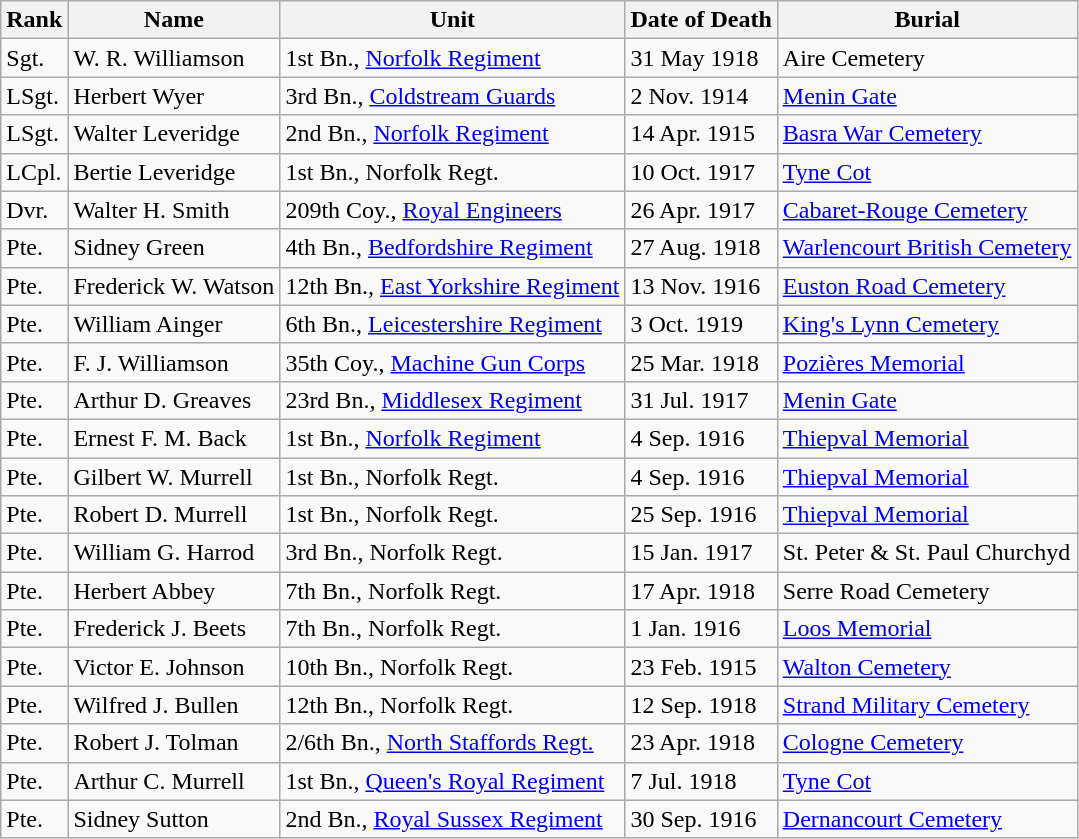<table class="wikitable">
<tr>
<th>Rank</th>
<th>Name</th>
<th>Unit</th>
<th>Date of Death</th>
<th>Burial</th>
</tr>
<tr>
<td>Sgt.</td>
<td>W. R. Williamson</td>
<td>1st Bn., <a href='#'>Norfolk Regiment</a></td>
<td>31 May 1918</td>
<td>Aire Cemetery</td>
</tr>
<tr>
<td>LSgt.</td>
<td>Herbert Wyer</td>
<td>3rd Bn., <a href='#'>Coldstream Guards</a></td>
<td>2 Nov. 1914</td>
<td><a href='#'>Menin Gate</a></td>
</tr>
<tr>
<td>LSgt.</td>
<td>Walter Leveridge</td>
<td>2nd Bn., <a href='#'>Norfolk Regiment</a></td>
<td>14 Apr. 1915</td>
<td><a href='#'>Basra War Cemetery</a></td>
</tr>
<tr>
<td>LCpl.</td>
<td>Bertie Leveridge</td>
<td>1st Bn., Norfolk Regt.</td>
<td>10 Oct. 1917</td>
<td><a href='#'>Tyne Cot</a></td>
</tr>
<tr>
<td>Dvr.</td>
<td>Walter H. Smith</td>
<td>209th Coy., <a href='#'>Royal Engineers</a></td>
<td>26 Apr. 1917</td>
<td><a href='#'>Cabaret-Rouge Cemetery</a></td>
</tr>
<tr>
<td>Pte.</td>
<td>Sidney Green</td>
<td>4th Bn., <a href='#'>Bedfordshire Regiment</a></td>
<td>27 Aug. 1918</td>
<td><a href='#'>Warlencourt British Cemetery</a></td>
</tr>
<tr>
<td>Pte.</td>
<td>Frederick W. Watson</td>
<td>12th Bn., <a href='#'>East Yorkshire Regiment</a></td>
<td>13 Nov. 1916</td>
<td><a href='#'>Euston Road Cemetery</a></td>
</tr>
<tr>
<td>Pte.</td>
<td>William Ainger</td>
<td>6th Bn., <a href='#'>Leicestershire Regiment</a></td>
<td>3 Oct. 1919</td>
<td><a href='#'>King's Lynn Cemetery</a></td>
</tr>
<tr>
<td>Pte.</td>
<td>F. J. Williamson</td>
<td>35th Coy., <a href='#'>Machine Gun Corps</a></td>
<td>25 Mar. 1918</td>
<td><a href='#'>Pozières Memorial</a></td>
</tr>
<tr>
<td>Pte.</td>
<td>Arthur D. Greaves</td>
<td>23rd Bn., <a href='#'>Middlesex Regiment</a></td>
<td>31 Jul. 1917</td>
<td><a href='#'>Menin Gate</a></td>
</tr>
<tr>
<td>Pte.</td>
<td>Ernest F. M. Back</td>
<td>1st Bn., <a href='#'>Norfolk Regiment</a></td>
<td>4 Sep. 1916</td>
<td><a href='#'>Thiepval Memorial</a></td>
</tr>
<tr>
<td>Pte.</td>
<td>Gilbert W. Murrell</td>
<td>1st Bn., Norfolk Regt.</td>
<td>4 Sep. 1916</td>
<td><a href='#'>Thiepval Memorial</a></td>
</tr>
<tr>
<td>Pte.</td>
<td>Robert D. Murrell</td>
<td>1st Bn., Norfolk Regt.</td>
<td>25 Sep. 1916</td>
<td><a href='#'>Thiepval Memorial</a></td>
</tr>
<tr>
<td>Pte.</td>
<td>William G. Harrod</td>
<td>3rd Bn., Norfolk Regt.</td>
<td>15 Jan. 1917</td>
<td>St. Peter & St. Paul Churchyd</td>
</tr>
<tr>
<td>Pte.</td>
<td>Herbert Abbey</td>
<td>7th Bn., Norfolk Regt.</td>
<td>17 Apr. 1918</td>
<td>Serre Road Cemetery</td>
</tr>
<tr>
<td>Pte.</td>
<td>Frederick J. Beets</td>
<td>7th Bn., Norfolk Regt.</td>
<td>1 Jan. 1916</td>
<td><a href='#'>Loos Memorial</a></td>
</tr>
<tr>
<td>Pte.</td>
<td>Victor E. Johnson</td>
<td>10th Bn., Norfolk Regt.</td>
<td>23 Feb. 1915</td>
<td><a href='#'>Walton Cemetery</a></td>
</tr>
<tr>
<td>Pte.</td>
<td>Wilfred J. Bullen</td>
<td>12th Bn., Norfolk Regt.</td>
<td>12 Sep. 1918</td>
<td><a href='#'>Strand Military Cemetery</a></td>
</tr>
<tr>
<td>Pte.</td>
<td>Robert J. Tolman</td>
<td>2/6th Bn., <a href='#'>North Staffords Regt.</a></td>
<td>23 Apr. 1918</td>
<td><a href='#'>Cologne Cemetery</a></td>
</tr>
<tr>
<td>Pte.</td>
<td>Arthur C. Murrell</td>
<td>1st Bn., <a href='#'>Queen's Royal Regiment</a></td>
<td>7 Jul. 1918</td>
<td><a href='#'>Tyne Cot</a></td>
</tr>
<tr>
<td>Pte.</td>
<td>Sidney Sutton</td>
<td>2nd Bn., <a href='#'>Royal Sussex Regiment</a></td>
<td>30 Sep. 1916</td>
<td><a href='#'>Dernancourt Cemetery</a></td>
</tr>
</table>
